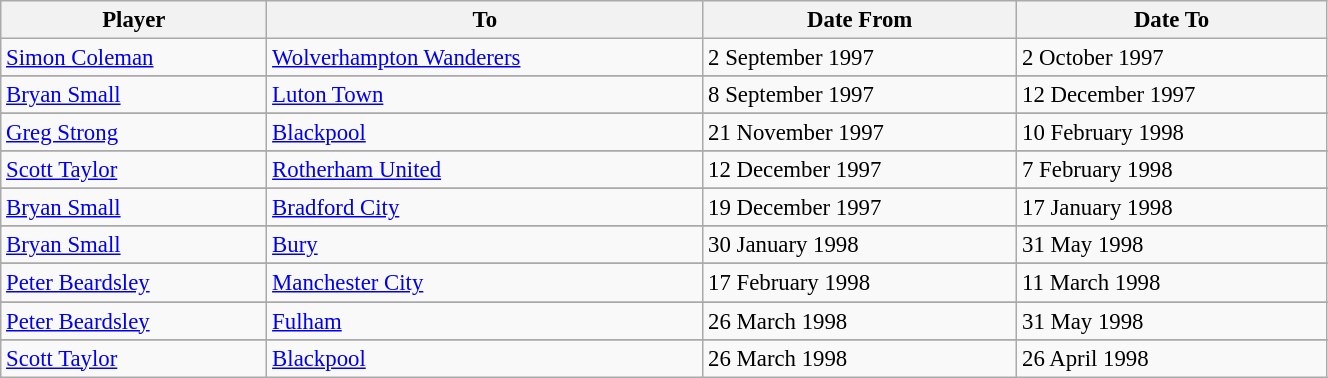<table class="wikitable sortable" style="text-align:center; font-size:95%;width:70%; text-align:left">
<tr>
<th>Player</th>
<th>To</th>
<th>Date From</th>
<th>Date To</th>
</tr>
<tr --->
<td> <a href='#'>Simon Coleman</a></td>
<td> <a href='#'>Wolverhampton Wanderers</a></td>
<td>2 September 1997</td>
<td>2 October 1997</td>
</tr>
<tr --->
</tr>
<tr --->
<td> <a href='#'>Bryan Small</a></td>
<td> <a href='#'>Luton Town</a></td>
<td>8 September 1997</td>
<td>12 December 1997</td>
</tr>
<tr --->
</tr>
<tr --->
<td> <a href='#'>Greg Strong</a></td>
<td> <a href='#'>Blackpool</a></td>
<td>21 November 1997</td>
<td>10 February 1998</td>
</tr>
<tr --->
</tr>
<tr --->
<td> <a href='#'>Scott Taylor</a></td>
<td> <a href='#'>Rotherham United</a></td>
<td>12 December 1997</td>
<td>7 February 1998</td>
</tr>
<tr --->
</tr>
<tr --->
<td> <a href='#'>Bryan Small</a></td>
<td> <a href='#'>Bradford City</a></td>
<td>19 December 1997</td>
<td>17 January 1998</td>
</tr>
<tr --->
</tr>
<tr --->
<td> <a href='#'>Bryan Small</a></td>
<td> <a href='#'>Bury</a></td>
<td>30 January 1998</td>
<td>31 May 1998</td>
</tr>
<tr --->
</tr>
<tr --->
<td> <a href='#'>Peter Beardsley</a></td>
<td> <a href='#'>Manchester City</a></td>
<td>17 February 1998</td>
<td>11 March 1998</td>
</tr>
<tr --->
</tr>
<tr --->
<td> <a href='#'>Peter Beardsley</a></td>
<td> <a href='#'>Fulham</a></td>
<td>26 March 1998</td>
<td>31 May 1998</td>
</tr>
<tr --->
</tr>
<tr --->
<td> <a href='#'>Scott Taylor</a></td>
<td> <a href='#'>Blackpool</a></td>
<td>26 March 1998</td>
<td>26 April 1998</td>
</tr>
</table>
